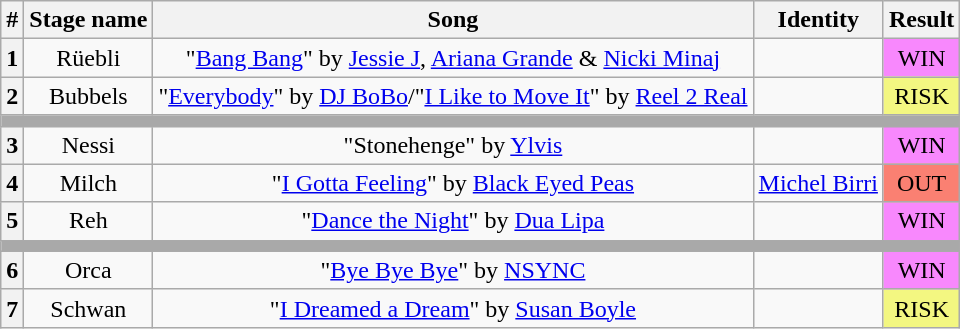<table class="wikitable plainrowheaders" style="text-align: center">
<tr>
<th>#</th>
<th>Stage name</th>
<th>Song</th>
<th>Identity</th>
<th>Result</th>
</tr>
<tr>
<th>1</th>
<td>Rüebli</td>
<td>"<a href='#'>Bang Bang</a>" by <a href='#'>Jessie J</a>, <a href='#'>Ariana Grande</a> & <a href='#'>Nicki Minaj</a></td>
<td></td>
<td bgcolor="#F888FD">WIN</td>
</tr>
<tr>
<th>2</th>
<td>Bubbels</td>
<td>"<a href='#'>Everybody</a>" by <a href='#'>DJ BoBo</a>/"<a href='#'>I Like to Move It</a>" by <a href='#'>Reel 2 Real</a></td>
<td></td>
<td bgcolor="#F3F781">RISK</td>
</tr>
<tr>
<td colspan="5" style="background:darkgray"></td>
</tr>
<tr>
<th>3</th>
<td>Nessi</td>
<td>"Stonehenge" by <a href='#'>Ylvis</a></td>
<td></td>
<td bgcolor="#F888FD">WIN</td>
</tr>
<tr>
<th>4</th>
<td>Milch</td>
<td>"<a href='#'>I Gotta Feeling</a>" by <a href='#'>Black Eyed Peas</a></td>
<td><a href='#'>Michel Birri</a></td>
<td bgcolor="salmon">OUT</td>
</tr>
<tr>
<th>5</th>
<td>Reh</td>
<td>"<a href='#'>Dance the Night</a>" by <a href='#'>Dua Lipa</a></td>
<td></td>
<td bgcolor="#F888FD">WIN</td>
</tr>
<tr>
<td colspan="5" style="background:darkgray"></td>
</tr>
<tr>
<th>6</th>
<td>Orca</td>
<td>"<a href='#'>Bye Bye Bye</a>" by <a href='#'>NSYNC</a></td>
<td></td>
<td bgcolor="#F888FD">WIN</td>
</tr>
<tr>
<th>7</th>
<td>Schwan</td>
<td>"<a href='#'>I Dreamed a Dream</a>" by <a href='#'>Susan Boyle</a></td>
<td></td>
<td bgcolor="#F3F781">RISK</td>
</tr>
</table>
